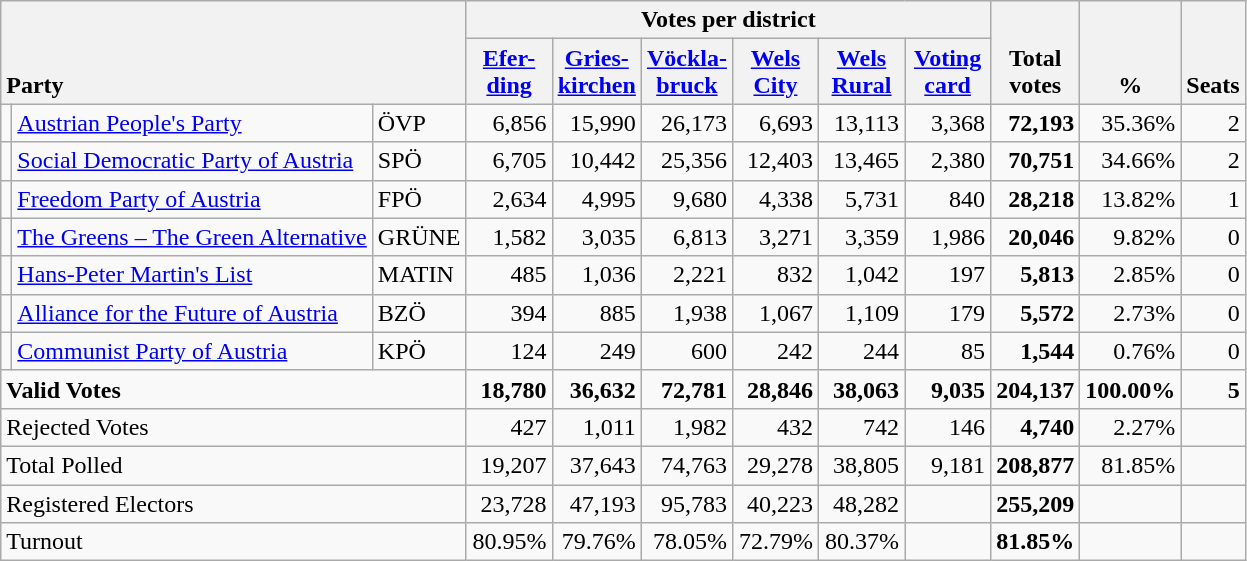<table class="wikitable" border="1" style="text-align:right;">
<tr>
<th style="text-align:left;" valign=bottom rowspan=2 colspan=3>Party</th>
<th colspan=6>Votes per district</th>
<th align=center valign=bottom rowspan=2 width="50">Total<br>votes</th>
<th align=center valign=bottom rowspan=2 width="50">%</th>
<th align=center valign=bottom rowspan=2>Seats</th>
</tr>
<tr>
<th align=center valign=bottom width="50"><a href='#'>Efer-<br>ding</a></th>
<th align=center valign=bottom width="50"><a href='#'>Gries-<br>kirchen</a></th>
<th align=center valign=bottom width="50"><a href='#'>Vöckla-<br>bruck</a></th>
<th align=center valign=bottom width="50"><a href='#'>Wels<br>City</a></th>
<th align=center valign=bottom width="50"><a href='#'>Wels<br>Rural</a></th>
<th align=center valign=bottom width="50"><a href='#'>Voting<br>card</a></th>
</tr>
<tr>
<td></td>
<td align=left><a href='#'>Austrian People's Party</a></td>
<td align=left>ÖVP</td>
<td>6,856</td>
<td>15,990</td>
<td>26,173</td>
<td>6,693</td>
<td>13,113</td>
<td>3,368</td>
<td><strong>72,193</strong></td>
<td>35.36%</td>
<td>2</td>
</tr>
<tr>
<td></td>
<td align=left><a href='#'>Social Democratic Party of Austria</a></td>
<td align=left>SPÖ</td>
<td>6,705</td>
<td>10,442</td>
<td>25,356</td>
<td>12,403</td>
<td>13,465</td>
<td>2,380</td>
<td><strong>70,751</strong></td>
<td>34.66%</td>
<td>2</td>
</tr>
<tr>
<td></td>
<td align=left><a href='#'>Freedom Party of Austria</a></td>
<td align=left>FPÖ</td>
<td>2,634</td>
<td>4,995</td>
<td>9,680</td>
<td>4,338</td>
<td>5,731</td>
<td>840</td>
<td><strong>28,218</strong></td>
<td>13.82%</td>
<td>1</td>
</tr>
<tr>
<td></td>
<td align=left style="white-space: nowrap;"><a href='#'>The Greens – The Green Alternative</a></td>
<td align=left>GRÜNE</td>
<td>1,582</td>
<td>3,035</td>
<td>6,813</td>
<td>3,271</td>
<td>3,359</td>
<td>1,986</td>
<td><strong>20,046</strong></td>
<td>9.82%</td>
<td>0</td>
</tr>
<tr>
<td></td>
<td align=left><a href='#'>Hans-Peter Martin's List</a></td>
<td align=left>MATIN</td>
<td>485</td>
<td>1,036</td>
<td>2,221</td>
<td>832</td>
<td>1,042</td>
<td>197</td>
<td><strong>5,813</strong></td>
<td>2.85%</td>
<td>0</td>
</tr>
<tr>
<td></td>
<td align=left><a href='#'>Alliance for the Future of Austria</a></td>
<td align=left>BZÖ</td>
<td>394</td>
<td>885</td>
<td>1,938</td>
<td>1,067</td>
<td>1,109</td>
<td>179</td>
<td><strong>5,572</strong></td>
<td>2.73%</td>
<td>0</td>
</tr>
<tr>
<td></td>
<td align=left><a href='#'>Communist Party of Austria</a></td>
<td align=left>KPÖ</td>
<td>124</td>
<td>249</td>
<td>600</td>
<td>242</td>
<td>244</td>
<td>85</td>
<td><strong>1,544</strong></td>
<td>0.76%</td>
<td>0</td>
</tr>
<tr style="font-weight:bold">
<td align=left colspan=3>Valid Votes</td>
<td>18,780</td>
<td>36,632</td>
<td>72,781</td>
<td>28,846</td>
<td>38,063</td>
<td>9,035</td>
<td>204,137</td>
<td>100.00%</td>
<td>5</td>
</tr>
<tr>
<td align=left colspan=3>Rejected Votes</td>
<td>427</td>
<td>1,011</td>
<td>1,982</td>
<td>432</td>
<td>742</td>
<td>146</td>
<td><strong>4,740</strong></td>
<td>2.27%</td>
<td></td>
</tr>
<tr>
<td align=left colspan=3>Total Polled</td>
<td>19,207</td>
<td>37,643</td>
<td>74,763</td>
<td>29,278</td>
<td>38,805</td>
<td>9,181</td>
<td><strong>208,877</strong></td>
<td>81.85%</td>
<td></td>
</tr>
<tr>
<td align=left colspan=3>Registered Electors</td>
<td>23,728</td>
<td>47,193</td>
<td>95,783</td>
<td>40,223</td>
<td>48,282</td>
<td></td>
<td><strong>255,209</strong></td>
<td></td>
<td></td>
</tr>
<tr>
<td align=left colspan=3>Turnout</td>
<td>80.95%</td>
<td>79.76%</td>
<td>78.05%</td>
<td>72.79%</td>
<td>80.37%</td>
<td></td>
<td><strong>81.85%</strong></td>
<td></td>
<td></td>
</tr>
</table>
